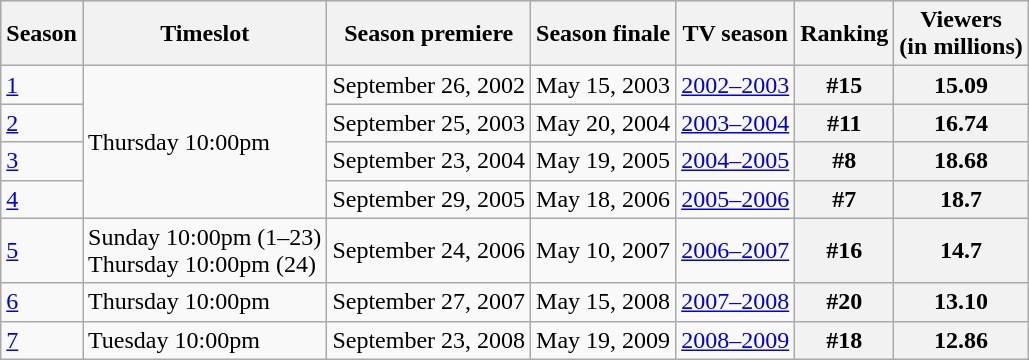<table class="wikitable">
<tr style="background:#e0e0e0; white-space:nowrap;">
<th>Season</th>
<th>Timeslot</th>
<th>Season premiere</th>
<th>Season finale</th>
<th>TV season</th>
<th>Ranking</th>
<th>Viewers<br>(in millions)</th>
</tr>
<tr style="background:#f9f9f9;">
<td><a href='#'>1</a></td>
<td rowspan="4">Thursday 10:00pm</td>
<td>September 26, 2002</td>
<td>May 15, 2003</td>
<td><a href='#'>2002–2003</a></td>
<th>#15</th>
<th>15.09</th>
</tr>
<tr style="background:#f9f9f9;">
<td><a href='#'>2</a></td>
<td>September 25, 2003</td>
<td>May 20, 2004</td>
<td><a href='#'>2003–2004</a></td>
<th>#11</th>
<th>16.74</th>
</tr>
<tr style="background:#f9f9f9;">
<td><a href='#'>3</a></td>
<td>September 23, 2004</td>
<td>May 19, 2005</td>
<td><a href='#'>2004–2005</a></td>
<th>#8</th>
<th>18.68</th>
</tr>
<tr style="background:#f9f9f9;">
<td><a href='#'>4</a></td>
<td>September 29, 2005</td>
<td>May 18, 2006</td>
<td><a href='#'>2005–2006</a></td>
<th>#7</th>
<th>18.7</th>
</tr>
<tr style="background:#f9f9f9;">
<td><a href='#'>5</a></td>
<td>Sunday 10:00pm (1–23)<br>Thursday 10:00pm (24)</td>
<td>September 24, 2006</td>
<td>May 10, 2007</td>
<td><a href='#'>2006–2007</a></td>
<th>#16</th>
<th style="text-align: center;">14.7</th>
</tr>
<tr style="background:#f9f9f9;">
<td><a href='#'>6</a></td>
<td>Thursday 10:00pm</td>
<td>September 27, 2007</td>
<td>May 15, 2008</td>
<td><a href='#'>2007–2008</a></td>
<th>#20</th>
<th style="text-align: center;">13.10</th>
</tr>
<tr style="background:#f9f9f9;">
<td><a href='#'>7</a></td>
<td>Tuesday 10:00pm</td>
<td>September 23, 2008</td>
<td>May 19, 2009</td>
<td><a href='#'>2008–2009</a></td>
<th>#18</th>
<th>12.86</th>
</tr>
</table>
